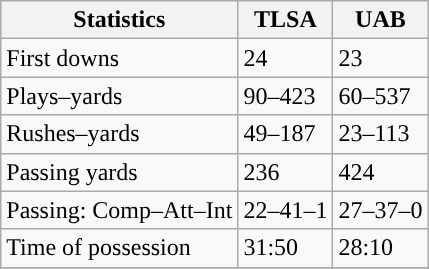<table class="wikitable" style="float: left;">
<tr>
<th>Statistics</th>
<th>TLSA</th>
<th>UAB</th>
</tr>
<tr>
<td>First downs</td>
<td>24</td>
<td>23</td>
</tr>
<tr>
<td>Plays–yards</td>
<td>90–423</td>
<td>60–537</td>
</tr>
<tr>
<td>Rushes–yards</td>
<td>49–187</td>
<td>23–113</td>
</tr>
<tr>
<td>Passing yards</td>
<td>236</td>
<td>424</td>
</tr>
<tr>
<td>Passing: Comp–Att–Int</td>
<td>22–41–1</td>
<td>27–37–0</td>
</tr>
<tr>
<td>Time of possession</td>
<td>31:50</td>
<td>28:10</td>
</tr>
<tr>
</tr>
</table>
